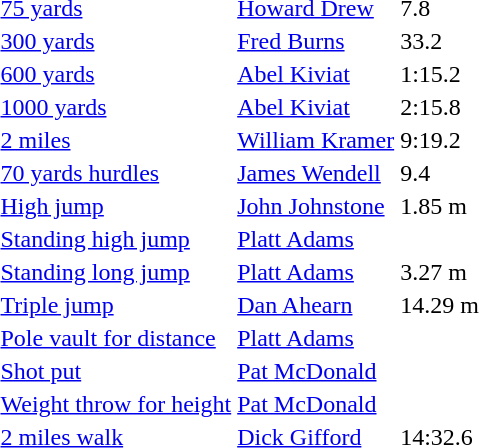<table>
<tr>
<td><a href='#'>75 yards</a></td>
<td><a href='#'>Howard Drew</a></td>
<td>7.8</td>
<td></td>
<td></td>
<td></td>
<td></td>
</tr>
<tr>
<td><a href='#'>300 yards</a></td>
<td><a href='#'>Fred Burns</a></td>
<td>33.2</td>
<td></td>
<td></td>
<td></td>
<td></td>
</tr>
<tr>
<td><a href='#'>600 yards</a></td>
<td><a href='#'>Abel Kiviat</a></td>
<td>1:15.2</td>
<td></td>
<td></td>
<td></td>
<td></td>
</tr>
<tr>
<td><a href='#'>1000 yards</a></td>
<td><a href='#'>Abel Kiviat</a></td>
<td>2:15.8</td>
<td></td>
<td></td>
<td></td>
<td></td>
</tr>
<tr>
<td><a href='#'>2 miles</a></td>
<td><a href='#'>William Kramer</a></td>
<td>9:19.2</td>
<td></td>
<td></td>
<td></td>
<td></td>
</tr>
<tr>
<td><a href='#'>70 yards hurdles</a></td>
<td><a href='#'>James Wendell</a></td>
<td>9.4</td>
<td></td>
<td></td>
<td></td>
<td></td>
</tr>
<tr>
<td><a href='#'>High jump</a></td>
<td><a href='#'>John Johnstone</a></td>
<td>1.85 m</td>
<td></td>
<td></td>
<td></td>
<td></td>
</tr>
<tr>
<td><a href='#'>Standing high jump</a></td>
<td><a href='#'>Platt Adams</a></td>
<td></td>
<td></td>
<td></td>
<td></td>
<td></td>
</tr>
<tr>
<td><a href='#'>Standing long jump</a></td>
<td><a href='#'>Platt Adams</a></td>
<td>3.27 m</td>
<td></td>
<td></td>
<td></td>
<td></td>
</tr>
<tr>
<td><a href='#'>Triple jump</a></td>
<td><a href='#'>Dan Ahearn</a></td>
<td>14.29 m</td>
<td></td>
<td></td>
<td></td>
<td></td>
</tr>
<tr>
<td><a href='#'>Pole vault for distance</a></td>
<td><a href='#'>Platt Adams</a></td>
<td></td>
<td></td>
<td></td>
<td></td>
<td></td>
</tr>
<tr>
<td><a href='#'>Shot put</a></td>
<td><a href='#'>Pat McDonald</a></td>
<td></td>
<td></td>
<td></td>
<td></td>
<td></td>
</tr>
<tr>
<td><a href='#'>Weight throw for height</a></td>
<td><a href='#'>Pat McDonald</a></td>
<td></td>
<td></td>
<td></td>
<td></td>
<td></td>
</tr>
<tr>
<td><a href='#'>2 miles walk</a></td>
<td><a href='#'>Dick Gifford</a></td>
<td>14:32.6</td>
<td></td>
<td></td>
<td></td>
<td></td>
</tr>
</table>
